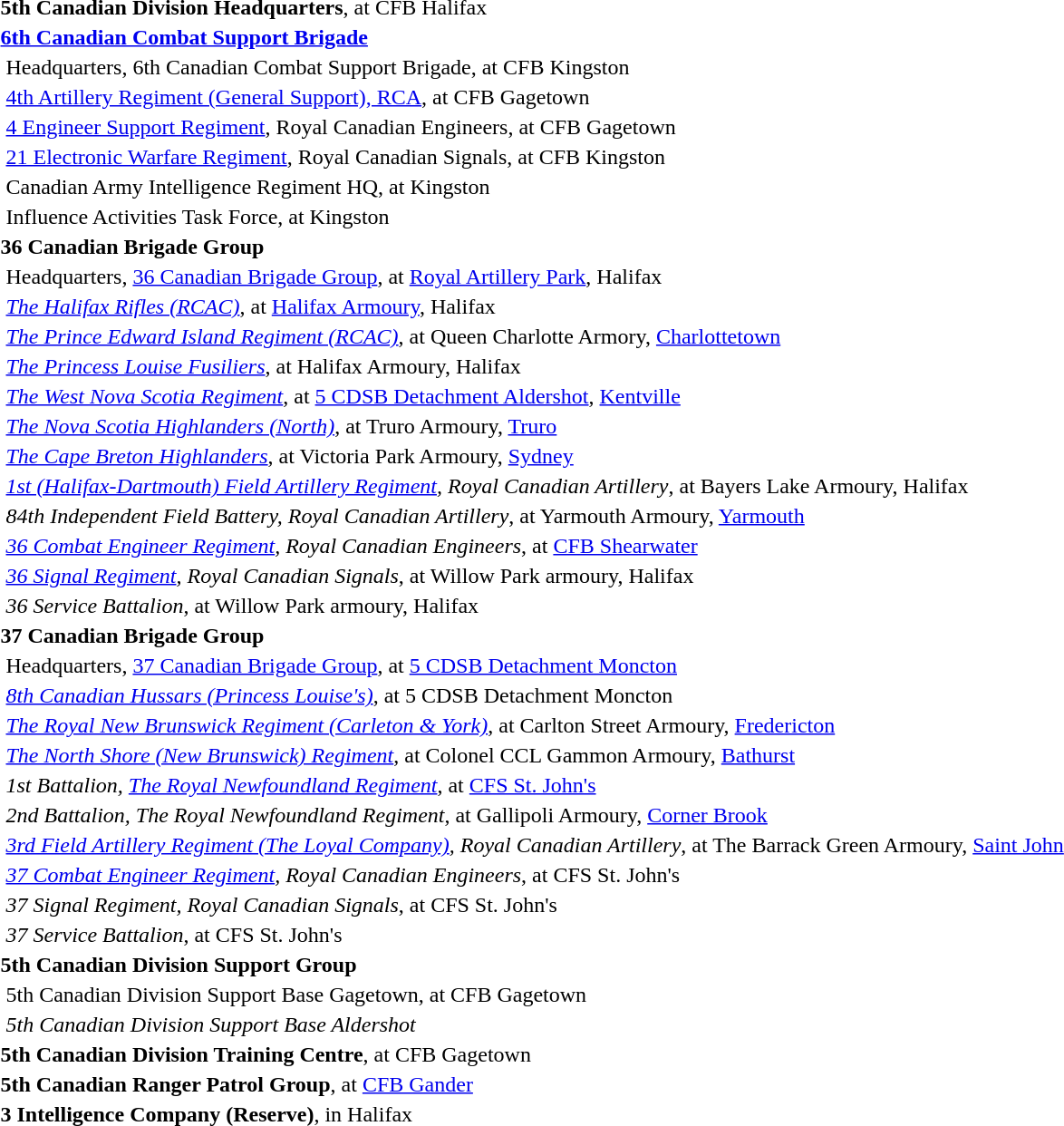<table style="vertical-align:top">
<tr>
<td style="vertical-align:top;line-height: 5px"></td>
<td colspan="2"><strong>5th Canadian Division Headquarters</strong>, at CFB Halifax</td>
</tr>
<tr>
<td style="vertical-align:top;line-height: 5px"></td>
<td colspan="2"><strong><a href='#'>6th Canadian Combat Support Brigade</a></strong></td>
</tr>
<tr>
<td></td>
<td style="vertical-align:top;line-height: 5px"></td>
<td>Headquarters, 6th Canadian Combat Support Brigade, at CFB Kingston</td>
</tr>
<tr>
<td></td>
<td style="vertical-align:top;line-height: 5px"></td>
<td><a href='#'>4th Artillery Regiment (General Support), RCA</a>, at CFB Gagetown</td>
</tr>
<tr>
<td></td>
<td style="vertical-align:top;line-height: 5px"></td>
<td><a href='#'>4 Engineer Support Regiment</a>, Royal Canadian Engineers, at CFB Gagetown</td>
</tr>
<tr>
<td></td>
<td style="vertical-align:top;line-height: 5px"></td>
<td><a href='#'>21 Electronic Warfare Regiment</a>, Royal Canadian Signals, at CFB Kingston</td>
</tr>
<tr>
<td></td>
<td style="vertical-align:top;line-height: 5px"></td>
<td>Canadian Army Intelligence Regiment HQ, at Kingston</td>
</tr>
<tr>
<td></td>
<td style="vertical-align:top;line-height: 5px"></td>
<td>Influence Activities Task Force, at Kingston</td>
</tr>
<tr>
<td style="vertical-align:top;line-height: 5px"></td>
<td colspan="2"><strong>36 Canadian Brigade Group</strong></td>
</tr>
<tr>
<td></td>
<td style="vertical-align:top;line-height: 5px"></td>
<td>Headquarters, <a href='#'>36 Canadian Brigade Group</a>, at <a href='#'>Royal Artillery Park</a>, Halifax</td>
</tr>
<tr>
<td></td>
<td style="vertical-align:top;line-height: 5px"></td>
<td><em><a href='#'>The Halifax Rifles (RCAC)</a></em>, at <a href='#'>Halifax Armoury</a>, Halifax</td>
</tr>
<tr>
<td></td>
<td style="vertical-align:top;line-height: 5px"></td>
<td><em><a href='#'>The Prince Edward Island Regiment (RCAC)</a></em>, at Queen Charlotte Armory, <a href='#'>Charlottetown</a></td>
</tr>
<tr>
<td></td>
<td style="vertical-align:top;line-height: 5px"></td>
<td><em><a href='#'>The Princess Louise Fusiliers</a></em>, at Halifax Armoury, Halifax</td>
</tr>
<tr>
<td></td>
<td style="vertical-align:top;line-height: 5px"></td>
<td><em><a href='#'>The West Nova Scotia Regiment</a></em>, at <a href='#'>5 CDSB Detachment Aldershot</a>, <a href='#'>Kentville</a></td>
</tr>
<tr>
<td></td>
<td style="vertical-align:top;line-height: 5px"></td>
<td><em><a href='#'>The Nova Scotia Highlanders (North)</a></em>, at Truro Armoury, <a href='#'>Truro</a></td>
</tr>
<tr>
<td></td>
<td style="vertical-align:top;line-height: 5px"></td>
<td><em><a href='#'>The Cape Breton Highlanders</a></em>, at Victoria Park Armoury, <a href='#'>Sydney</a></td>
</tr>
<tr>
<td></td>
<td style="vertical-align:top;line-height: 5px"></td>
<td><em><a href='#'>1st (Halifax-Dartmouth) Field Artillery Regiment</a>, Royal Canadian Artillery</em>, at Bayers Lake Armoury, Halifax</td>
</tr>
<tr>
<td></td>
<td style="vertical-align:top;line-height: 5px"></td>
<td><em>84th Independent Field Battery, Royal Canadian Artillery</em>, at Yarmouth Armoury, <a href='#'>Yarmouth</a></td>
</tr>
<tr>
<td></td>
<td style="vertical-align:top;line-height: 5px"></td>
<td><em><a href='#'>36 Combat Engineer Regiment</a>, Royal Canadian Engineers</em>, at <a href='#'>CFB Shearwater</a></td>
</tr>
<tr>
<td></td>
<td style="vertical-align:top;line-height: 5px"></td>
<td><em><a href='#'>36 Signal Regiment</a>, Royal Canadian Signals</em>, at Willow Park armoury, Halifax</td>
</tr>
<tr>
<td></td>
<td style="vertical-align:top;line-height: 5px"></td>
<td><em>36 Service Battalion</em>, at Willow Park armoury, Halifax</td>
</tr>
<tr>
<td style="vertical-align:top;line-height: 5px"></td>
<td colspan="2"><strong>37 Canadian Brigade Group</strong></td>
</tr>
<tr>
<td></td>
<td style="vertical-align:top;line-height: 5px"></td>
<td>Headquarters, <a href='#'>37 Canadian Brigade Group</a>, at <a href='#'>5 CDSB Detachment Moncton</a></td>
</tr>
<tr>
<td></td>
<td style="vertical-align:top;line-height: 5px"></td>
<td><em><a href='#'>8th Canadian Hussars (Princess Louise's)</a></em>, at 5 CDSB Detachment Moncton</td>
</tr>
<tr>
<td></td>
<td style="vertical-align:top;line-height: 5px"></td>
<td><em><a href='#'>The Royal New Brunswick Regiment (Carleton & York)</a></em>, at Carlton Street Armoury, <a href='#'>Fredericton</a></td>
</tr>
<tr>
<td></td>
<td style="vertical-align:top;line-height: 5px"></td>
<td><em><a href='#'>The North Shore (New Brunswick) Regiment</a></em>, at Colonel CCL Gammon Armoury, <a href='#'>Bathurst</a></td>
</tr>
<tr>
<td></td>
<td style="vertical-align:top;line-height: 5px"></td>
<td><em>1st Battalion, <a href='#'>The Royal Newfoundland Regiment</a></em>, at <a href='#'>CFS St. John's</a></td>
</tr>
<tr>
<td></td>
<td style="vertical-align:top;line-height: 5px"></td>
<td><em>2nd Battalion, The Royal Newfoundland Regiment</em>, at Gallipoli Armoury, <a href='#'>Corner Brook</a></td>
</tr>
<tr>
<td></td>
<td style="vertical-align:top;line-height: 5px"></td>
<td><em><a href='#'>3rd Field Artillery Regiment (The Loyal Company)</a>, Royal Canadian Artillery</em>, at The Barrack Green Armoury, <a href='#'>Saint John</a></td>
</tr>
<tr>
<td></td>
<td style="vertical-align:top;line-height: 5px"></td>
<td><em><a href='#'>37 Combat Engineer Regiment</a>, Royal Canadian Engineers</em>, at CFS St. John's</td>
</tr>
<tr>
<td></td>
<td style="vertical-align:top;line-height: 5px"></td>
<td><em>37 Signal Regiment, Royal Canadian Signals</em>, at CFS St. John's</td>
</tr>
<tr>
<td></td>
<td style="vertical-align:top;line-height: 5px"></td>
<td><em>37 Service Battalion</em>, at CFS St. John's</td>
</tr>
<tr>
<td style="vertical-align:top;line-height: 5px"></td>
<td colspan="2"><strong>5th Canadian Division Support Group</strong></td>
</tr>
<tr>
<td></td>
<td style="vertical-align:top;line-height: 5px"></td>
<td>5th Canadian Division Support Base Gagetown, at CFB Gagetown</td>
</tr>
<tr>
<td></td>
<td style="vertical-align:top;line-height: 5px"></td>
<td><em>5th Canadian Division Support Base Aldershot</em></td>
</tr>
<tr>
<td style="vertical-align:top;line-height: 5px"></td>
<td colspan="2"><strong>5th Canadian Division Training Centre</strong>, at CFB Gagetown</td>
</tr>
<tr>
<td style="vertical-align:top;line-height: 5px"></td>
<td colspan="2"><strong>5th Canadian Ranger Patrol Group</strong>, at <a href='#'>CFB Gander</a></td>
</tr>
<tr>
<td style="vertical-align:top;line-height: 5px"></td>
<td colspan="2"><strong>3 Intelligence Company (Reserve)</strong>, in Halifax</td>
</tr>
</table>
